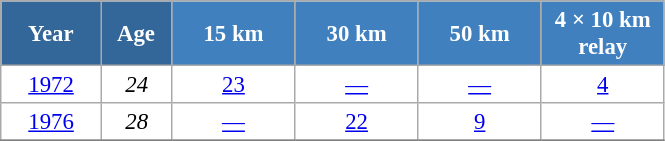<table class="wikitable" style="font-size:95%; text-align:center; border:grey solid 1px; border-collapse:collapse; background:#ffffff;">
<tr>
<th style="background-color:#369; color:white; width:60px;"> Year </th>
<th style="background-color:#369; color:white; width:40px;"> Age </th>
<th style="background-color:#4180be; color:white; width:75px;"> 15 km </th>
<th style="background-color:#4180be; color:white; width:75px;"> 30 km </th>
<th style="background-color:#4180be; color:white; width:75px;"> 50 km </th>
<th style="background-color:#4180be; color:white; width:75px;"> 4 × 10 km <br> relay </th>
</tr>
<tr>
<td><a href='#'>1972</a></td>
<td><em>24</em></td>
<td><a href='#'>23</a></td>
<td><a href='#'>—</a></td>
<td><a href='#'>—</a></td>
<td><a href='#'>4</a></td>
</tr>
<tr>
<td><a href='#'>1976</a></td>
<td><em>28</em></td>
<td><a href='#'>—</a></td>
<td><a href='#'>22</a></td>
<td><a href='#'>9</a></td>
<td><a href='#'>—</a></td>
</tr>
<tr>
</tr>
</table>
